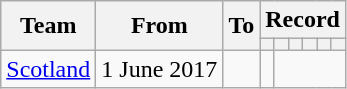<table class="wikitable" style="text-align: center">
<tr>
<th rowspan="2">Team</th>
<th rowspan="2">From</th>
<th rowspan="2">To</th>
<th colspan="6">Record</th>
</tr>
<tr>
<th></th>
<th></th>
<th></th>
<th></th>
<th></th>
<th></th>
</tr>
<tr>
<td><a href='#'>Scotland</a></td>
<td>1 June 2017</td>
<td 24 December 2020></td>
<td></td>
</tr>
</table>
